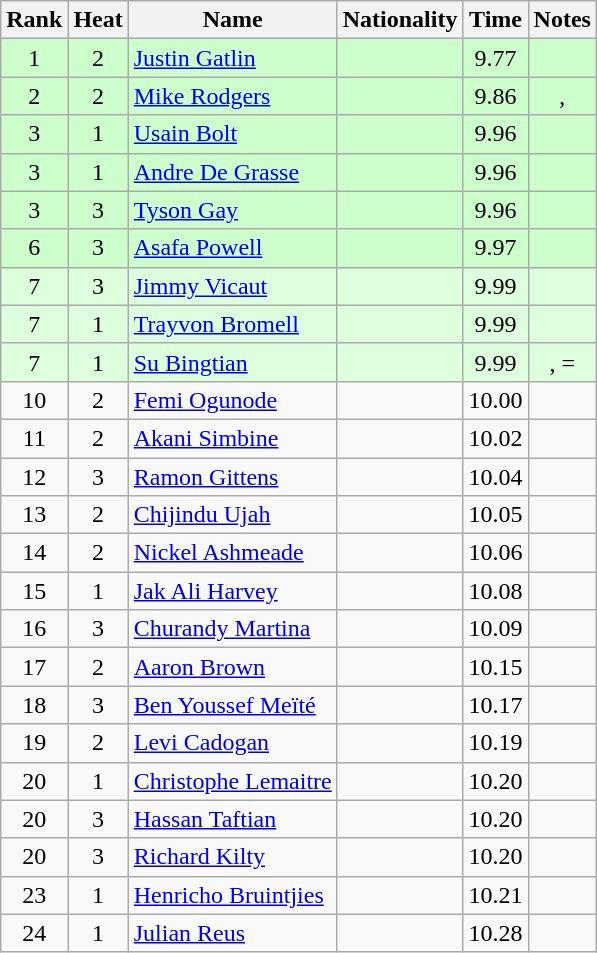<table class="wikitable sortable" style="text-align:center">
<tr>
<th>Rank</th>
<th>Heat</th>
<th>Name</th>
<th>Nationality</th>
<th>Time</th>
<th>Notes</th>
</tr>
<tr bgcolor=ccffcc>
<td>1</td>
<td>2</td>
<td align=left><a href='#'>Justin Gatlin</a></td>
<td align=left></td>
<td>9.77</td>
<td></td>
</tr>
<tr bgcolor=ccffcc>
<td>2</td>
<td>2</td>
<td align=left><a href='#'>Mike Rodgers</a></td>
<td align=left></td>
<td>9.86</td>
<td>, </td>
</tr>
<tr bgcolor=ccffcc>
<td>3</td>
<td>1</td>
<td align=left><a href='#'>Usain Bolt</a></td>
<td align=left></td>
<td>9.96</td>
<td></td>
</tr>
<tr bgcolor=ccffcc>
<td>3</td>
<td>1</td>
<td align=left><a href='#'>Andre De Grasse</a></td>
<td align=left></td>
<td>9.96</td>
<td></td>
</tr>
<tr bgcolor=ccffcc>
<td>3</td>
<td>3</td>
<td align=left><a href='#'>Tyson Gay</a></td>
<td align=left></td>
<td>9.96</td>
<td></td>
</tr>
<tr bgcolor=ccffcc>
<td>6</td>
<td>3</td>
<td align=left><a href='#'>Asafa Powell</a></td>
<td align=left></td>
<td>9.97</td>
<td></td>
</tr>
<tr bgcolor=ddffdd>
<td>7</td>
<td>3</td>
<td align=left><a href='#'>Jimmy Vicaut</a></td>
<td align=left></td>
<td>9.99</td>
<td></td>
</tr>
<tr bgcolor=ddffdd>
<td>7</td>
<td>1</td>
<td align=left><a href='#'>Trayvon Bromell</a></td>
<td align=left></td>
<td>9.99</td>
<td></td>
</tr>
<tr bgcolor=ddffdd>
<td>7</td>
<td>1</td>
<td align=left><a href='#'>Su Bingtian</a></td>
<td align=left></td>
<td>9.99</td>
<td>, =</td>
</tr>
<tr>
<td>10</td>
<td>2</td>
<td align=left><a href='#'>Femi Ogunode</a></td>
<td align=left></td>
<td>10.00</td>
<td></td>
</tr>
<tr>
<td>11</td>
<td>2</td>
<td align=left><a href='#'>Akani Simbine</a></td>
<td align=left></td>
<td>10.02</td>
<td></td>
</tr>
<tr>
<td>12</td>
<td>3</td>
<td align=left><a href='#'>Ramon Gittens</a></td>
<td align=left></td>
<td>10.04</td>
<td></td>
</tr>
<tr>
<td>13</td>
<td>2</td>
<td align=left><a href='#'>Chijindu Ujah</a></td>
<td align=left></td>
<td>10.05</td>
<td></td>
</tr>
<tr>
<td>14</td>
<td>2</td>
<td align=left><a href='#'>Nickel Ashmeade</a></td>
<td align=left></td>
<td>10.06</td>
<td></td>
</tr>
<tr>
<td>15</td>
<td>1</td>
<td align=left><a href='#'>Jak Ali Harvey</a></td>
<td align=left></td>
<td>10.08</td>
<td></td>
</tr>
<tr>
<td>16</td>
<td>3</td>
<td align=left><a href='#'>Churandy Martina</a></td>
<td align=left></td>
<td>10.09</td>
<td></td>
</tr>
<tr>
<td>17</td>
<td>2</td>
<td align=left><a href='#'>Aaron Brown</a></td>
<td align=left></td>
<td>10.15</td>
<td></td>
</tr>
<tr>
<td>18</td>
<td>3</td>
<td align=left><a href='#'>Ben Youssef Meïté</a></td>
<td align=left></td>
<td>10.17</td>
<td></td>
</tr>
<tr>
<td>19</td>
<td>2</td>
<td align=left><a href='#'>Levi Cadogan</a></td>
<td align=left></td>
<td>10.19</td>
<td></td>
</tr>
<tr>
<td>20</td>
<td>1</td>
<td align=left><a href='#'>Christophe Lemaitre</a></td>
<td align=left></td>
<td>10.20</td>
<td></td>
</tr>
<tr>
<td>20</td>
<td>3</td>
<td align=left><a href='#'>Hassan Taftian</a></td>
<td align=left></td>
<td>10.20</td>
<td></td>
</tr>
<tr>
<td>20</td>
<td>3</td>
<td align=left><a href='#'>Richard Kilty</a></td>
<td align=left></td>
<td>10.20</td>
<td></td>
</tr>
<tr>
<td>23</td>
<td>1</td>
<td align=left><a href='#'>Henricho Bruintjies</a></td>
<td align=left></td>
<td>10.21</td>
<td></td>
</tr>
<tr>
<td>24</td>
<td>1</td>
<td align=left><a href='#'>Julian Reus</a></td>
<td align=left></td>
<td>10.28</td>
<td></td>
</tr>
</table>
